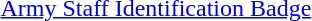<table>
<tr>
<td></td>
<td><a href='#'>Army Staff Identification Badge</a></td>
</tr>
<tr>
</tr>
</table>
